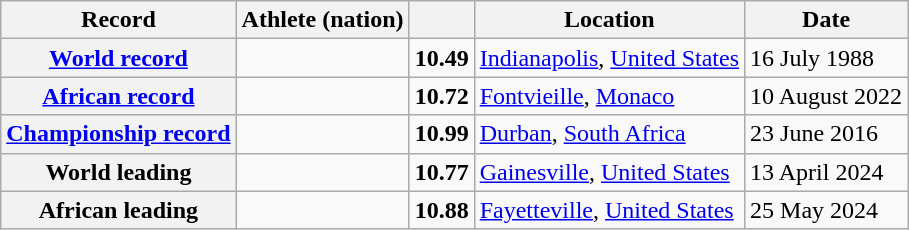<table class="wikitable">
<tr>
<th scope="col">Record</th>
<th scope="col">Athlete (nation)</th>
<th scope="col"></th>
<th scope="col">Location</th>
<th scope="col">Date</th>
</tr>
<tr>
<th scope="row"><a href='#'>World record</a></th>
<td></td>
<td align="center"><strong>10.49</strong></td>
<td><a href='#'>Indianapolis</a>, <a href='#'>United States</a></td>
<td>16 July 1988</td>
</tr>
<tr>
<th scope="row"><a href='#'>African record</a></th>
<td></td>
<td align="center"><strong>10.72</strong></td>
<td><a href='#'>Fontvieille</a>, <a href='#'>Monaco</a></td>
<td>10 August 2022</td>
</tr>
<tr>
<th><a href='#'>Championship record</a></th>
<td></td>
<td align="center"><strong>10.99</strong></td>
<td><a href='#'>Durban</a>, <a href='#'>South Africa</a></td>
<td>23 June 2016</td>
</tr>
<tr>
<th scope="row">World leading</th>
<td></td>
<td align="center"><strong>10.77</strong></td>
<td><a href='#'>Gainesville</a>, <a href='#'>United States</a></td>
<td>13 April 2024</td>
</tr>
<tr>
<th scope="row">African leading</th>
<td></td>
<td align="center"><strong>10.88</strong></td>
<td><a href='#'>Fayetteville</a>, <a href='#'>United States</a></td>
<td>25 May 2024</td>
</tr>
</table>
